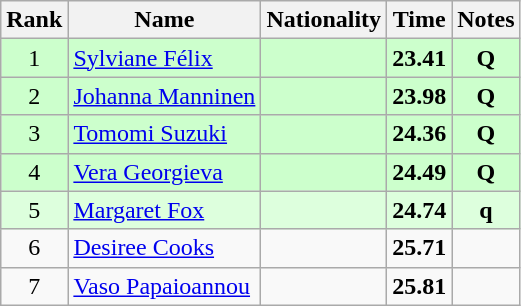<table class="wikitable sortable" style="text-align:center">
<tr>
<th>Rank</th>
<th>Name</th>
<th>Nationality</th>
<th>Time</th>
<th>Notes</th>
</tr>
<tr bgcolor=ccffcc>
<td>1</td>
<td align=left><a href='#'>Sylviane Félix</a></td>
<td align=left></td>
<td><strong>23.41</strong></td>
<td><strong>Q</strong></td>
</tr>
<tr bgcolor=ccffcc>
<td>2</td>
<td align=left><a href='#'>Johanna Manninen</a></td>
<td align=left></td>
<td><strong>23.98</strong></td>
<td><strong>Q</strong></td>
</tr>
<tr bgcolor=ccffcc>
<td>3</td>
<td align=left><a href='#'>Tomomi Suzuki</a></td>
<td align=left></td>
<td><strong>24.36</strong></td>
<td><strong>Q</strong></td>
</tr>
<tr bgcolor=ccffcc>
<td>4</td>
<td align=left><a href='#'>Vera Georgieva</a></td>
<td align=left></td>
<td><strong>24.49</strong></td>
<td><strong>Q</strong></td>
</tr>
<tr bgcolor=ddffdd>
<td>5</td>
<td align=left><a href='#'>Margaret Fox</a></td>
<td align=left></td>
<td><strong>24.74</strong></td>
<td><strong>q</strong></td>
</tr>
<tr>
<td>6</td>
<td align=left><a href='#'>Desiree Cooks</a></td>
<td align=left></td>
<td><strong>25.71</strong></td>
<td></td>
</tr>
<tr>
<td>7</td>
<td align=left><a href='#'>Vaso Papaioannou</a></td>
<td align=left></td>
<td><strong>25.81</strong></td>
<td></td>
</tr>
</table>
